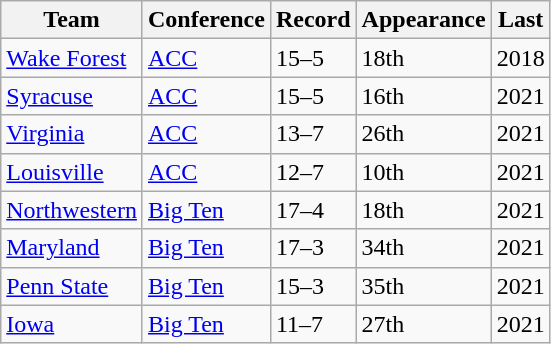<table class="wikitable">
<tr>
<th>Team</th>
<th>Conference</th>
<th>Record</th>
<th>Appearance</th>
<th>Last</th>
</tr>
<tr>
<td><a href='#'>Wake Forest</a></td>
<td><a href='#'>ACC</a></td>
<td>15–5</td>
<td>18th</td>
<td>2018</td>
</tr>
<tr>
<td><a href='#'>Syracuse</a></td>
<td><a href='#'>ACC</a></td>
<td>15–5</td>
<td>16th</td>
<td>2021</td>
</tr>
<tr>
<td><a href='#'>Virginia</a></td>
<td><a href='#'>ACC</a></td>
<td>13–7</td>
<td>26th</td>
<td>2021</td>
</tr>
<tr>
<td><a href='#'>Louisville</a></td>
<td><a href='#'>ACC</a></td>
<td>12–7</td>
<td>10th</td>
<td>2021</td>
</tr>
<tr>
<td><a href='#'>Northwestern</a></td>
<td><a href='#'>Big Ten</a></td>
<td>17–4</td>
<td>18th</td>
<td>2021</td>
</tr>
<tr>
<td><a href='#'>Maryland</a></td>
<td><a href='#'>Big Ten</a></td>
<td>17–3</td>
<td>34th</td>
<td>2021</td>
</tr>
<tr>
<td><a href='#'>Penn State</a></td>
<td><a href='#'>Big Ten</a></td>
<td>15–3</td>
<td>35th</td>
<td>2021</td>
</tr>
<tr>
<td><a href='#'>Iowa</a></td>
<td><a href='#'>Big Ten</a></td>
<td>11–7</td>
<td>27th</td>
<td>2021</td>
</tr>
</table>
